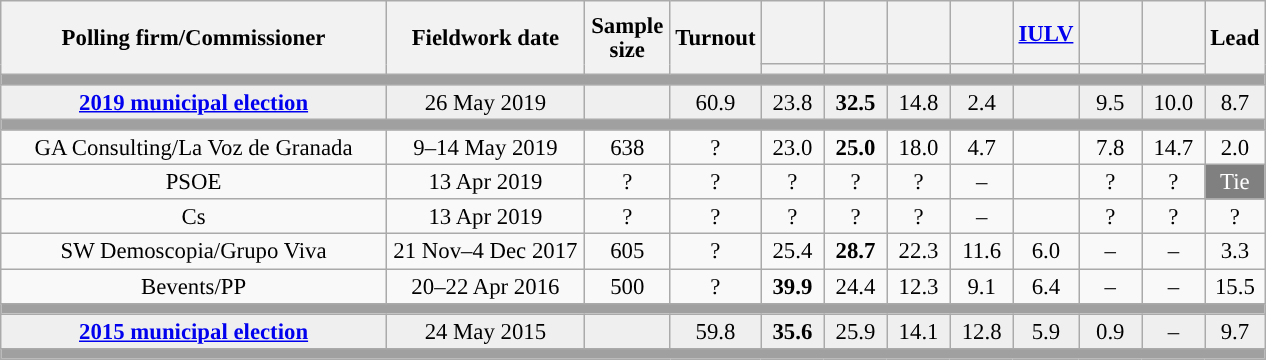<table class="wikitable collapsible collapsed" style="text-align:center; font-size:95%; line-height:16px;">
<tr style="height:42px;">
<th style="width:250px;" rowspan="2">Polling firm/Commissioner</th>
<th style="width:125px;" rowspan="2">Fieldwork date</th>
<th style="width:50px;" rowspan="2">Sample size</th>
<th style="width:45px;" rowspan="2">Turnout</th>
<th style="width:35px;"></th>
<th style="width:35px;"></th>
<th style="width:35px;"></th>
<th style="width:35px;"></th>
<th style="width:35px;"><a href='#'>IULV</a></th>
<th style="width:35px;"></th>
<th style="width:35px;"></th>
<th style="width:30px;" rowspan="2">Lead</th>
</tr>
<tr>
<th style="color:inherit;background:"></th>
<th style="color:inherit;background:"></th>
<th style="color:inherit;background:"></th>
<th style="color:inherit;background:"></th>
<th style="color:inherit;background:"></th>
<th style="color:inherit;background:"></th>
<th style="color:inherit;background:"></th>
</tr>
<tr>
<td colspan="12" style="background:#A0A0A0"></td>
</tr>
<tr style="background:#EFEFEF;">
<td><strong><a href='#'>2019 municipal election</a></strong></td>
<td>26 May 2019</td>
<td></td>
<td>60.9</td>
<td>23.8<br></td>
<td><strong>32.5</strong><br></td>
<td>14.8<br></td>
<td>2.4<br></td>
<td></td>
<td>9.5<br></td>
<td>10.0<br></td>
<td style="background:">8.7</td>
</tr>
<tr>
<td colspan="12" style="background:#A0A0A0"></td>
</tr>
<tr>
<td>GA Consulting/La Voz de Granada</td>
<td>9–14 May 2019</td>
<td>638</td>
<td>?</td>
<td>23.0<br></td>
<td><strong>25.0</strong><br></td>
<td>18.0<br></td>
<td>4.7<br></td>
<td></td>
<td>7.8<br></td>
<td>14.7<br></td>
<td style="background:">2.0</td>
</tr>
<tr>
<td>PSOE</td>
<td>13 Apr 2019</td>
<td>?</td>
<td>?</td>
<td>?<br></td>
<td>?<br></td>
<td>?<br></td>
<td>–</td>
<td></td>
<td>?<br></td>
<td>?<br></td>
<td style="background:gray;color:white;">Tie</td>
</tr>
<tr>
<td>Cs</td>
<td>13 Apr 2019</td>
<td>?</td>
<td>?</td>
<td>?<br></td>
<td>?<br></td>
<td>?<br></td>
<td>–</td>
<td></td>
<td>?<br></td>
<td>?<br></td>
<td style="background:">?</td>
</tr>
<tr>
<td>SW Demoscopia/Grupo Viva</td>
<td>21 Nov–4 Dec 2017</td>
<td>605</td>
<td>?</td>
<td>25.4<br></td>
<td><strong>28.7</strong><br></td>
<td>22.3<br></td>
<td>11.6<br></td>
<td>6.0<br></td>
<td>–</td>
<td>–</td>
<td style="background:">3.3</td>
</tr>
<tr>
<td>Bevents/PP</td>
<td>20–22 Apr 2016</td>
<td>500</td>
<td>?</td>
<td><strong>39.9</strong><br></td>
<td>24.4<br></td>
<td>12.3<br></td>
<td>9.1<br></td>
<td>6.4<br></td>
<td>–</td>
<td>–</td>
<td style="background:">15.5</td>
</tr>
<tr>
<td colspan="12" style="background:#A0A0A0"></td>
</tr>
<tr style="background:#EFEFEF;">
<td><strong><a href='#'>2015 municipal election</a></strong></td>
<td>24 May 2015</td>
<td></td>
<td>59.8</td>
<td><strong>35.6</strong><br></td>
<td>25.9<br></td>
<td>14.1<br></td>
<td>12.8<br></td>
<td>5.9<br></td>
<td>0.9<br></td>
<td>–</td>
<td style="background:">9.7</td>
</tr>
<tr>
<td colspan="12" style="background:#A0A0A0"></td>
</tr>
</table>
